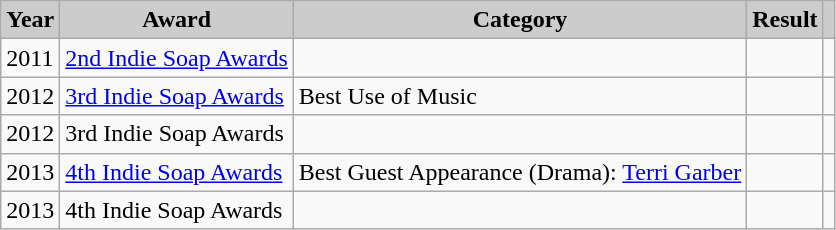<table class="wikitable" margin-right:auto; background:#fff;">
<tr style="color:black">
<th style="background:#ccc;">Year</th>
<th style="background:#ccc;">Award</th>
<th style="background:#ccc;">Category</th>
<th style="background:#ccc;">Result</th>
<th style="background:#ccc;"></th>
</tr>
<tr>
<td>2011</td>
<td><a href='#'>2nd Indie Soap Awards</a></td>
<td></td>
<td></td>
<td align=center></td>
</tr>
<tr>
<td>2012</td>
<td><a href='#'>3rd Indie Soap Awards</a></td>
<td>Best Use of Music</td>
<td></td>
<td align=center></td>
</tr>
<tr>
<td>2012</td>
<td>3rd Indie Soap Awards</td>
<td></td>
<td></td>
<td align=center></td>
</tr>
<tr>
<td>2013</td>
<td><a href='#'>4th Indie Soap Awards</a></td>
<td>Best Guest Appearance (Drama): <a href='#'>Terri Garber</a></td>
<td></td>
<td align=center></td>
</tr>
<tr>
<td>2013</td>
<td>4th Indie Soap Awards</td>
<td></td>
<td></td>
<td align=center></td>
</tr>
</table>
